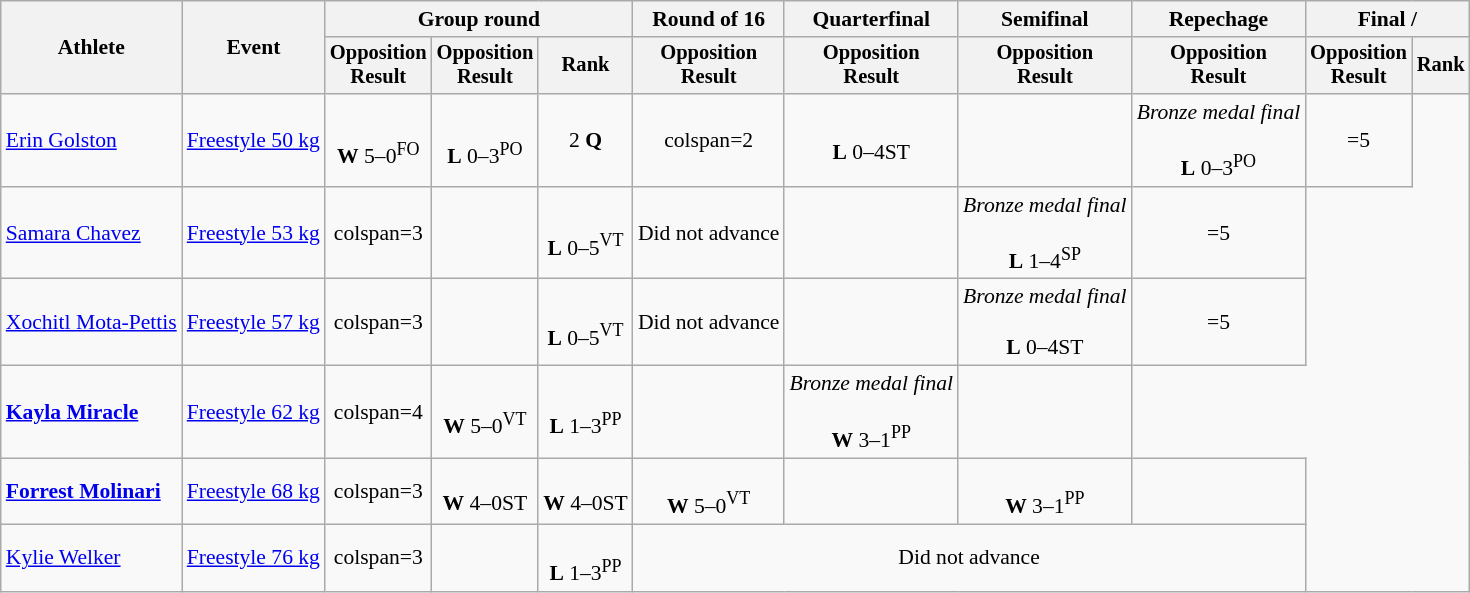<table class=wikitable style=font-size:90%;text-align:center>
<tr>
<th rowspan=2>Athlete</th>
<th rowspan=2>Event</th>
<th colspan=3>Group round</th>
<th>Round of 16</th>
<th>Quarterfinal</th>
<th>Semifinal</th>
<th>Repechage</th>
<th colspan=2>Final / </th>
</tr>
<tr style=font-size:95%>
<th>Opposition<br>Result</th>
<th>Opposition<br>Result</th>
<th>Rank</th>
<th>Opposition<br>Result</th>
<th>Opposition<br>Result</th>
<th>Opposition<br>Result</th>
<th>Opposition<br>Result</th>
<th>Opposition<br>Result</th>
<th>Rank</th>
</tr>
<tr>
<td align=left><a href='#'>Erin Golston</a></td>
<td align=left><a href='#'>Freestyle 50 kg</a></td>
<td><br><strong>W</strong> 5–0<sup>FO</sup></td>
<td><br><strong>L</strong> 0–3<sup>PO</sup></td>
<td>2 <strong>Q</strong></td>
<td>colspan=2 </td>
<td><br><strong>L</strong> 0–4ST</td>
<td></td>
<td><em>Bronze medal final</em><br><br><strong>L</strong> 0–3<sup>PO</sup></td>
<td>=5</td>
</tr>
<tr>
<td align=left><a href='#'>Samara Chavez</a></td>
<td align=left><a href='#'>Freestyle 53 kg</a></td>
<td>colspan=3 </td>
<td></td>
<td><br><strong>L</strong> 0–5<sup>VT</sup></td>
<td>Did not advance</td>
<td></td>
<td><em>Bronze medal final</em> <br><br><strong>L</strong> 1–4<sup>SP</sup></td>
<td>=5</td>
</tr>
<tr>
<td align=left><a href='#'>Xochitl Mota-Pettis</a></td>
<td align=left><a href='#'>Freestyle 57 kg</a></td>
<td>colspan=3 </td>
<td></td>
<td><br><strong>L</strong> 0–5<sup>VT</sup></td>
<td>Did not advance</td>
<td></td>
<td><em>Bronze medal final</em> <br><br><strong>L</strong> 0–4ST</td>
<td>=5</td>
</tr>
<tr>
<td align=left><strong><a href='#'>Kayla Miracle</a></strong></td>
<td align=left><a href='#'>Freestyle 62 kg</a></td>
<td>colspan=4 </td>
<td><br><strong>W</strong> 5–0<sup>VT</sup></td>
<td><br><strong>L</strong> 1–3<sup>PP</sup></td>
<td></td>
<td><em>Bronze medal final</em> <br><br><strong>W</strong> 3–1<sup>PP</sup></td>
<td></td>
</tr>
<tr>
<td align=left><strong><a href='#'>Forrest Molinari</a></strong></td>
<td align=left><a href='#'>Freestyle 68 kg</a></td>
<td>colspan=3 </td>
<td><br><strong>W</strong> 4–0ST</td>
<td><br><strong>W</strong> 4–0ST</td>
<td><br><strong>W</strong> 5–0<sup>VT</sup></td>
<td></td>
<td><br><strong>W</strong> 3–1<sup>PP</sup></td>
<td></td>
</tr>
<tr>
<td align=left><a href='#'>Kylie Welker</a></td>
<td align=left><a href='#'>Freestyle 76 kg</a></td>
<td>colspan=3 </td>
<td></td>
<td><br><strong>L</strong> 1–3<sup>PP</sup></td>
<td colspan=4>Did not advance</td>
</tr>
</table>
